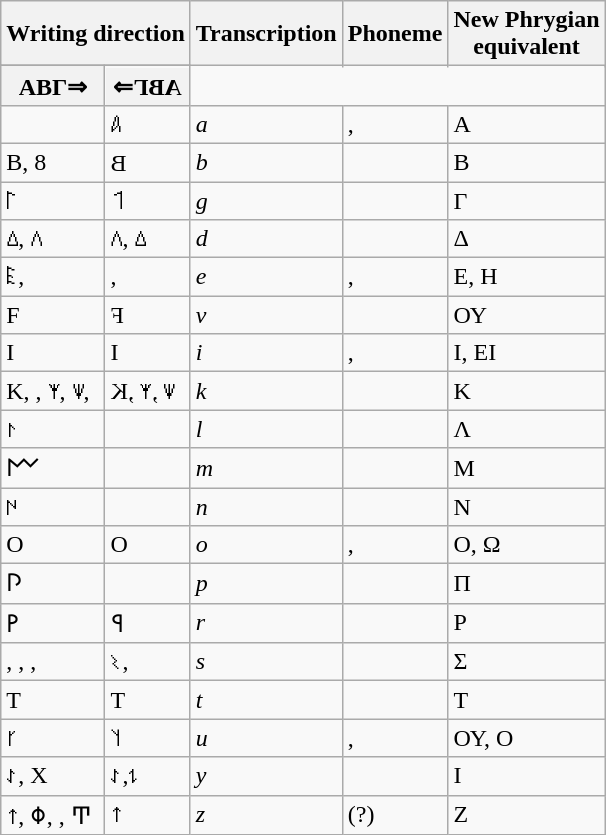<table class="wikitable">
<tr>
<th colspan="2">Writing direction</th>
<th rowspan="2">Transcription</th>
<th rowspan="2">Phoneme</th>
<th rowspan="2">New Phrygian <br>equivalent</th>
</tr>
<tr>
</tr>
<tr>
<th>ΑΒΓ⇒</th>
<th style="transform: scale(-1, 1)">ΑΒΓ⇒</th>
</tr>
<tr>
<td></td>
<td>𐤠</td>
<td><em>a</em></td>
<td>, </td>
<td>Α</td>
</tr>
<tr>
<td>Β, 8</td>
<td style="transform: scale(-1, 1); direction: rtl;">B</td>
<td><em>b</em></td>
<td></td>
<td>Β</td>
</tr>
<tr>
<td>𐊩</td>
<td style="transform: scale(-1, 1); direction: rtl;">𐊩</td>
<td><em>g</em></td>
<td></td>
<td>Γ</td>
</tr>
<tr>
<td>𐊅, 𐊍</td>
<td>𐊍, 𐊅</td>
<td><em>d</em></td>
<td></td>
<td>Δ</td>
</tr>
<tr>
<td>𐊤, </td>
<td>, </td>
<td><em>e</em></td>
<td>, </td>
<td>Ε, Η</td>
</tr>
<tr>
<td>F</td>
<td style="transform: scale(-1, 1); direction: rtl;">F</td>
<td><em>v</em></td>
<td></td>
<td>ΟΥ</td>
</tr>
<tr>
<td>Ι</td>
<td>Ι</td>
<td><em>i</em></td>
<td>, </td>
<td>Ι, ΕΙ</td>
</tr>
<tr>
<td>Κ, , 𐊵, 𐊜, </td>
<td style="transform: scale(-1, 1); direction: rtl;">𐊜 ,𐊵 ,K</td>
<td><em>k</em></td>
<td></td>
<td>Κ</td>
</tr>
<tr>
<td>𐰃</td>
<td></td>
<td><em>l</em></td>
<td></td>
<td>Λ</td>
</tr>
<tr>
<td>𐌌</td>
<td></td>
<td><em>m</em></td>
<td></td>
<td>Μ</td>
</tr>
<tr>
<td>𐊪</td>
<td></td>
<td><em>n</em></td>
<td></td>
<td>Ν</td>
</tr>
<tr>
<td>Ο</td>
<td>Ο</td>
<td><em>o</em></td>
<td>, </td>
<td>Ο, Ω</td>
</tr>
<tr>
<td>𐌐</td>
<td></td>
<td><em>p</em></td>
<td></td>
<td>Π</td>
</tr>
<tr>
<td>𐌛</td>
<td style="transform: scale(-1, 1); direction: rtl;">𐌛</td>
<td><em>r</em></td>
<td></td>
<td>Ρ</td>
</tr>
<tr>
<td>, , , </td>
<td>𐰩, </td>
<td><em>s</em></td>
<td></td>
<td>Σ</td>
</tr>
<tr>
<td>Τ</td>
<td>Τ</td>
<td><em>t</em></td>
<td></td>
<td>Τ</td>
</tr>
<tr>
<td>𐊄</td>
<td>𐤰</td>
<td><em>u</em></td>
<td>, </td>
<td>ΟΥ, O</td>
</tr>
<tr>
<td>𐰀, X</td>
<td>𐰁,𐰀</td>
<td><em>y</em></td>
<td></td>
<td>Ι</td>
</tr>
<tr>
<td>𐊁, 𐌘, , Ͳ</td>
<td>𐊁</td>
<td><em>z</em></td>
<td> (?)</td>
<td>Ζ</td>
</tr>
</table>
